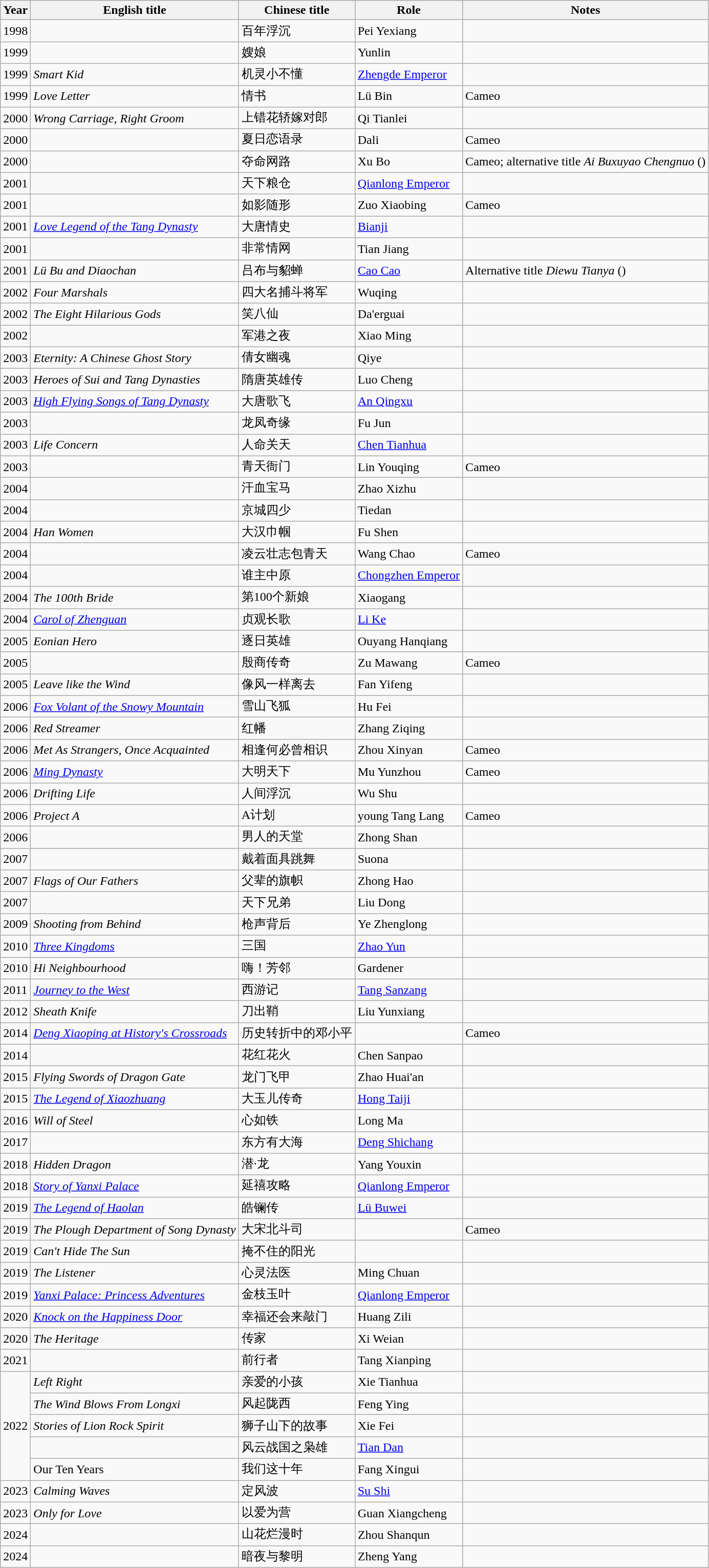<table class="wikitable sortable">
<tr>
<th>Year</th>
<th>English title</th>
<th>Chinese title</th>
<th>Role</th>
<th class="unsortable">Notes</th>
</tr>
<tr>
<td>1998</td>
<td></td>
<td>百年浮沉</td>
<td>Pei Yexiang</td>
<td></td>
</tr>
<tr>
<td>1999</td>
<td></td>
<td>嫂娘</td>
<td>Yunlin</td>
<td></td>
</tr>
<tr>
<td>1999</td>
<td><em>Smart Kid</em></td>
<td>机灵小不懂</td>
<td><a href='#'>Zhengde Emperor</a></td>
<td></td>
</tr>
<tr>
<td>1999</td>
<td><em>Love Letter</em></td>
<td>情书</td>
<td>Lü Bin</td>
<td>Cameo</td>
</tr>
<tr>
<td>2000</td>
<td><em>Wrong Carriage, Right Groom</em></td>
<td>上错花轿嫁对郎</td>
<td>Qi Tianlei</td>
<td></td>
</tr>
<tr>
<td>2000</td>
<td></td>
<td>夏日恋语录</td>
<td>Dali</td>
<td>Cameo</td>
</tr>
<tr>
<td>2000</td>
<td></td>
<td>夺命网路</td>
<td>Xu Bo</td>
<td>Cameo; alternative title <em>Ai Buxuyao Chengnuo</em> ()</td>
</tr>
<tr>
<td>2001</td>
<td></td>
<td>天下粮仓</td>
<td><a href='#'>Qianlong Emperor</a></td>
<td></td>
</tr>
<tr>
<td>2001</td>
<td></td>
<td>如影随形</td>
<td>Zuo Xiaobing</td>
<td>Cameo</td>
</tr>
<tr>
<td>2001</td>
<td><em><a href='#'>Love Legend of the Tang Dynasty</a></em></td>
<td>大唐情史</td>
<td><a href='#'>Bianji</a></td>
<td></td>
</tr>
<tr>
<td>2001</td>
<td></td>
<td>非常情网</td>
<td>Tian Jiang</td>
<td></td>
</tr>
<tr>
<td>2001</td>
<td><em>Lü Bu and Diaochan</em></td>
<td>吕布与貂蝉</td>
<td><a href='#'>Cao Cao</a></td>
<td>Alternative title <em>Diewu Tianya</em> ()</td>
</tr>
<tr>
<td>2002</td>
<td><em>Four Marshals</em></td>
<td>四大名捕斗将军</td>
<td>Wuqing</td>
<td></td>
</tr>
<tr>
<td>2002</td>
<td><em>The Eight Hilarious Gods</em></td>
<td>笑八仙</td>
<td>Da'erguai</td>
<td></td>
</tr>
<tr>
<td>2002</td>
<td></td>
<td>军港之夜</td>
<td>Xiao Ming</td>
<td></td>
</tr>
<tr>
<td>2003</td>
<td><em>Eternity: A Chinese Ghost Story</em></td>
<td>倩女幽魂</td>
<td>Qiye</td>
<td></td>
</tr>
<tr>
<td>2003</td>
<td><em>Heroes of Sui and Tang Dynasties</em></td>
<td>隋唐英雄传</td>
<td>Luo Cheng</td>
<td></td>
</tr>
<tr>
<td>2003</td>
<td><em><a href='#'>High Flying Songs of Tang Dynasty</a></em></td>
<td>大唐歌飞</td>
<td><a href='#'>An Qingxu</a></td>
<td></td>
</tr>
<tr>
<td>2003</td>
<td></td>
<td>龙凤奇缘</td>
<td>Fu Jun</td>
<td></td>
</tr>
<tr>
<td>2003</td>
<td><em>Life Concern</em></td>
<td>人命关天</td>
<td><a href='#'>Chen Tianhua</a></td>
<td></td>
</tr>
<tr>
<td>2003</td>
<td></td>
<td>青天衙门</td>
<td>Lin Youqing</td>
<td>Cameo</td>
</tr>
<tr>
<td>2004</td>
<td></td>
<td>汗血宝马</td>
<td>Zhao Xizhu</td>
<td></td>
</tr>
<tr>
<td>2004</td>
<td></td>
<td>京城四少</td>
<td>Tiedan</td>
<td></td>
</tr>
<tr>
<td>2004</td>
<td><em>Han Women</em></td>
<td>大汉巾帼</td>
<td>Fu Shen</td>
<td></td>
</tr>
<tr>
<td>2004</td>
<td></td>
<td>凌云壮志包青天</td>
<td>Wang Chao</td>
<td>Cameo</td>
</tr>
<tr>
<td>2004</td>
<td></td>
<td>谁主中原</td>
<td><a href='#'>Chongzhen Emperor</a></td>
<td></td>
</tr>
<tr>
<td>2004</td>
<td><em>The 100th Bride</em></td>
<td>第100个新娘</td>
<td>Xiaogang</td>
<td></td>
</tr>
<tr>
<td>2004</td>
<td><em><a href='#'>Carol of Zhenguan</a></em></td>
<td>贞观长歌</td>
<td><a href='#'>Li Ke</a></td>
<td></td>
</tr>
<tr>
<td>2005</td>
<td><em>Eonian Hero</em></td>
<td>逐日英雄</td>
<td>Ouyang Hanqiang</td>
<td></td>
</tr>
<tr>
<td>2005</td>
<td></td>
<td>殷商传奇</td>
<td>Zu Mawang</td>
<td>Cameo</td>
</tr>
<tr>
<td>2005</td>
<td><em>Leave like the Wind</em></td>
<td>像风一样离去</td>
<td>Fan Yifeng</td>
<td></td>
</tr>
<tr>
<td>2006</td>
<td><em><a href='#'>Fox Volant of the Snowy Mountain</a></em></td>
<td>雪山飞狐</td>
<td>Hu Fei</td>
<td></td>
</tr>
<tr>
<td>2006</td>
<td><em>Red Streamer</em></td>
<td>红幡</td>
<td>Zhang Ziqing</td>
<td></td>
</tr>
<tr>
<td>2006</td>
<td><em>Met As Strangers, Once Acquainted</em></td>
<td>相逢何必曾相识</td>
<td>Zhou Xinyan</td>
<td>Cameo</td>
</tr>
<tr>
<td>2006</td>
<td><em><a href='#'>Ming Dynasty</a></em></td>
<td>大明天下</td>
<td>Mu Yunzhou</td>
<td>Cameo</td>
</tr>
<tr>
<td>2006</td>
<td><em>Drifting Life</em></td>
<td>人间浮沉</td>
<td>Wu Shu</td>
<td></td>
</tr>
<tr>
<td>2006</td>
<td><em>Project A</em></td>
<td>A计划</td>
<td>young Tang Lang</td>
<td>Cameo</td>
</tr>
<tr>
<td>2006</td>
<td></td>
<td>男人的天堂</td>
<td>Zhong Shan</td>
<td></td>
</tr>
<tr>
<td>2007</td>
<td></td>
<td>戴着面具跳舞</td>
<td>Suona</td>
<td></td>
</tr>
<tr>
<td>2007</td>
<td><em>Flags of Our Fathers</em></td>
<td>父辈的旗帜</td>
<td>Zhong Hao</td>
<td></td>
</tr>
<tr>
<td>2007</td>
<td></td>
<td>天下兄弟</td>
<td>Liu Dong</td>
<td></td>
</tr>
<tr>
<td>2009</td>
<td><em>Shooting from Behind</em></td>
<td>枪声背后</td>
<td>Ye Zhenglong</td>
<td></td>
</tr>
<tr>
<td>2010</td>
<td><em><a href='#'>Three Kingdoms</a></em></td>
<td>三国</td>
<td><a href='#'>Zhao Yun</a></td>
<td></td>
</tr>
<tr>
<td>2010</td>
<td><em>Hi Neighbourhood</em></td>
<td>嗨！芳邻</td>
<td>Gardener</td>
<td></td>
</tr>
<tr>
<td>2011</td>
<td><em><a href='#'>Journey to the West</a></em></td>
<td>西游记</td>
<td><a href='#'>Tang Sanzang</a></td>
<td></td>
</tr>
<tr>
<td>2012</td>
<td><em>Sheath Knife</em></td>
<td>刀出鞘</td>
<td>Liu Yunxiang</td>
<td></td>
</tr>
<tr>
<td>2014</td>
<td><em><a href='#'>Deng Xiaoping at History's Crossroads</a></em></td>
<td>历史转折中的邓小平</td>
<td></td>
<td>Cameo</td>
</tr>
<tr>
<td>2014</td>
<td></td>
<td>花红花火</td>
<td>Chen Sanpao</td>
<td></td>
</tr>
<tr>
<td>2015</td>
<td><em>Flying Swords of Dragon Gate</em></td>
<td>龙门飞甲</td>
<td>Zhao Huai'an</td>
<td></td>
</tr>
<tr>
<td>2015</td>
<td><em><a href='#'>The Legend of Xiaozhuang</a></em></td>
<td>大玉儿传奇</td>
<td><a href='#'>Hong Taiji</a></td>
<td></td>
</tr>
<tr>
<td>2016</td>
<td><em>Will of Steel</em></td>
<td>心如铁</td>
<td>Long Ma</td>
<td></td>
</tr>
<tr>
<td>2017</td>
<td></td>
<td>东方有大海</td>
<td><a href='#'>Deng Shichang</a></td>
<td></td>
</tr>
<tr>
<td>2018</td>
<td><em>Hidden Dragon</em></td>
<td>潜·龙</td>
<td>Yang Youxin</td>
<td></td>
</tr>
<tr>
<td>2018</td>
<td><em><a href='#'>Story of Yanxi Palace</a></em></td>
<td>延禧攻略</td>
<td><a href='#'>Qianlong Emperor</a></td>
<td></td>
</tr>
<tr>
<td>2019</td>
<td><em><a href='#'>The Legend of Haolan</a></em></td>
<td>皓镧传</td>
<td><a href='#'>Lü Buwei</a></td>
<td></td>
</tr>
<tr>
<td>2019</td>
<td><em>The Plough Department of Song Dynasty</em></td>
<td>大宋北斗司</td>
<td></td>
<td>Cameo</td>
</tr>
<tr>
<td>2019</td>
<td><em>Can't Hide The Sun</em></td>
<td>掩不住的阳光</td>
<td></td>
<td></td>
</tr>
<tr>
<td>2019</td>
<td><em>The Listener</em></td>
<td>心灵法医</td>
<td>Ming Chuan</td>
<td></td>
</tr>
<tr>
<td>2019</td>
<td><em><a href='#'>Yanxi Palace: Princess Adventures</a></em></td>
<td>金枝玉叶</td>
<td><a href='#'>Qianlong Emperor</a></td>
<td></td>
</tr>
<tr>
<td>2020</td>
<td><em><a href='#'>Knock on the Happiness Door</a></em></td>
<td>幸福还会来敲门</td>
<td>Huang Zili</td>
<td></td>
</tr>
<tr>
<td>2020</td>
<td><em>The Heritage</em></td>
<td>传家</td>
<td>Xi Weian</td>
<td></td>
</tr>
<tr>
<td>2021</td>
<td></td>
<td>前行者</td>
<td>Tang Xianping</td>
<td></td>
</tr>
<tr>
<td rowspan="5">2022</td>
<td><em>Left Right</em></td>
<td>亲爱的小孩</td>
<td>Xie Tianhua</td>
<td></td>
</tr>
<tr>
<td><em>The Wind Blows From Longxi</em></td>
<td>风起陇西</td>
<td>Feng Ying</td>
<td></td>
</tr>
<tr>
<td><em>Stories of Lion Rock Spirit</em></td>
<td>狮子山下的故事</td>
<td>Xie Fei</td>
<td></td>
</tr>
<tr>
<td></td>
<td>风云战国之枭雄</td>
<td><a href='#'>Tian Dan</a></td>
<td></td>
</tr>
<tr>
<td>Our Ten Years</td>
<td>我们这十年</td>
<td>Fang Xingui</td>
<td></td>
</tr>
<tr>
<td>2023</td>
<td><em>Calming Waves</em></td>
<td>定风波</td>
<td><a href='#'>Su Shi</a></td>
<td></td>
</tr>
<tr>
<td>2023</td>
<td><em>Only for Love</em></td>
<td>以爱为营</td>
<td>Guan Xiangcheng</td>
<td></td>
</tr>
<tr>
<td>2024</td>
<td></td>
<td>山花烂漫时</td>
<td>Zhou Shanqun</td>
<td></td>
</tr>
<tr>
<td>2024</td>
<td></td>
<td>暗夜与黎明</td>
<td>Zheng Yang</td>
<td></td>
</tr>
</table>
